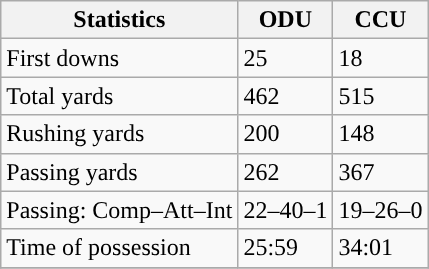<table class="wikitable" style="float: left;">
<tr>
<th>Statistics</th>
<th>ODU</th>
<th>CCU</th>
</tr>
<tr>
<td>First downs</td>
<td>25</td>
<td>18</td>
</tr>
<tr>
<td>Total yards</td>
<td>462</td>
<td>515</td>
</tr>
<tr>
<td>Rushing yards</td>
<td>200</td>
<td>148</td>
</tr>
<tr>
<td>Passing yards</td>
<td>262</td>
<td>367</td>
</tr>
<tr>
<td>Passing: Comp–Att–Int</td>
<td>22–40–1</td>
<td>19–26–0</td>
</tr>
<tr>
<td>Time of possession</td>
<td>25:59</td>
<td>34:01</td>
</tr>
<tr>
</tr>
</table>
